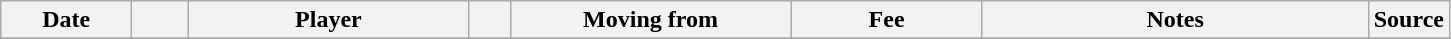<table class="wikitable sortable">
<tr>
<th style="width:80px;">Date</th>
<th style="width:30px;"></th>
<th style="width:180px;">Player</th>
<th style="width:20px;"></th>
<th style="width:180px;">Moving from</th>
<th style="width:120px;" class="unsortable">Fee</th>
<th style="width:250px;" class="unsortable">Notes</th>
<th style="width:20px;">Source</th>
</tr>
<tr>
</tr>
</table>
